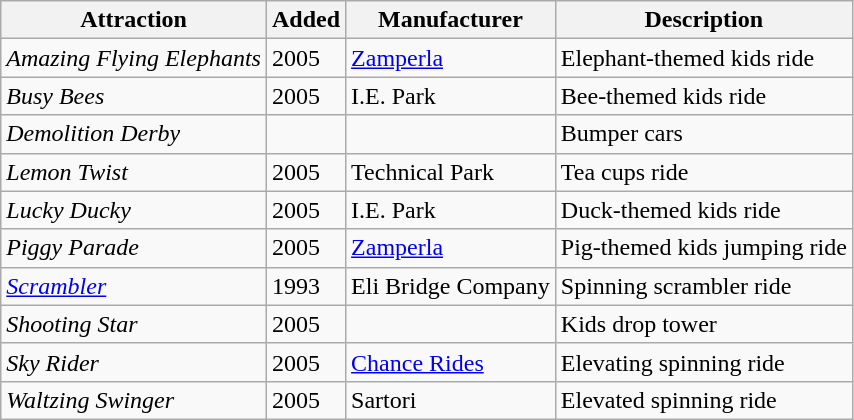<table class="wikitable sortable">
<tr>
<th scope="col">Attraction</th>
<th scope="col">Added</th>
<th scope="col">Manufacturer</th>
<th scope="col" class="unsortable">Description</th>
</tr>
<tr>
<td><em>Amazing Flying Elephants</em></td>
<td>2005</td>
<td><a href='#'>Zamperla</a></td>
<td>Elephant-themed kids ride</td>
</tr>
<tr>
<td><em>Busy Bees</em></td>
<td>2005</td>
<td>I.E. Park</td>
<td>Bee-themed kids ride</td>
</tr>
<tr>
<td><em>Demolition Derby</em></td>
<td></td>
<td></td>
<td>Bumper cars</td>
</tr>
<tr>
<td><em>Lemon Twist</em></td>
<td>2005</td>
<td>Technical Park</td>
<td>Tea cups ride</td>
</tr>
<tr>
<td><em>Lucky Ducky</em></td>
<td>2005</td>
<td>I.E. Park</td>
<td>Duck-themed kids ride</td>
</tr>
<tr>
<td><em>Piggy Parade</em></td>
<td>2005</td>
<td><a href='#'>Zamperla</a></td>
<td>Pig-themed kids jumping ride</td>
</tr>
<tr>
<td><em><a href='#'>Scrambler</a></em></td>
<td>1993</td>
<td>Eli Bridge Company</td>
<td>Spinning scrambler ride</td>
</tr>
<tr>
<td><em>Shooting Star</em></td>
<td>2005</td>
<td></td>
<td>Kids drop tower</td>
</tr>
<tr>
<td><em>Sky Rider</em></td>
<td>2005</td>
<td><a href='#'>Chance Rides</a></td>
<td>Elevating spinning ride</td>
</tr>
<tr>
<td><em>Waltzing Swinger</em></td>
<td>2005</td>
<td>Sartori</td>
<td>Elevated spinning ride</td>
</tr>
</table>
